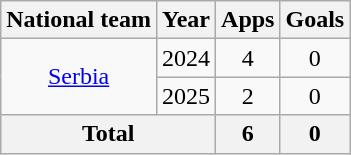<table class="wikitable" style="text-align:center">
<tr>
<th>National team</th>
<th>Year</th>
<th>Apps</th>
<th>Goals</th>
</tr>
<tr>
<td rowspan="2"><a href='#'>Serbia</a></td>
<td>2024</td>
<td>4</td>
<td>0</td>
</tr>
<tr>
<td>2025</td>
<td>2</td>
<td>0</td>
</tr>
<tr>
<th colspan="2">Total</th>
<th>6</th>
<th>0</th>
</tr>
</table>
